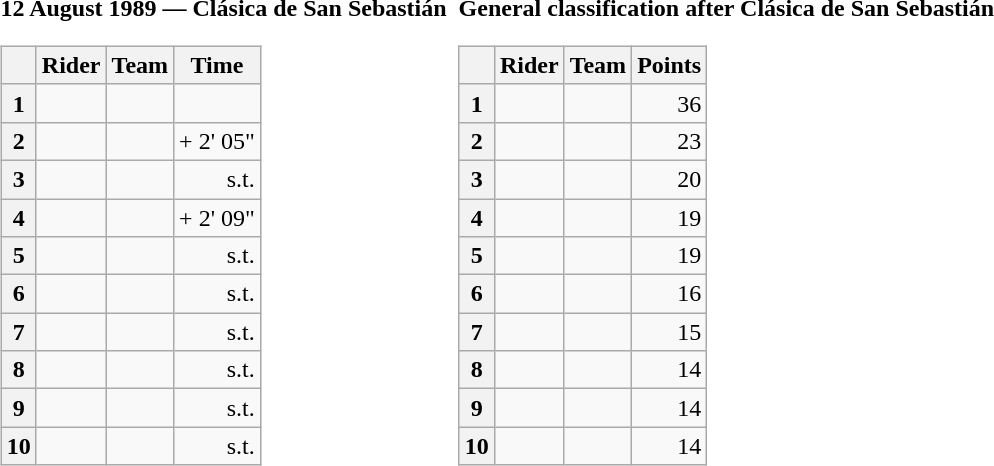<table>
<tr>
<td><strong>12 August 1989 — Clásica de San Sebastián </strong><br><table class="wikitable">
<tr>
<th></th>
<th>Rider</th>
<th>Team</th>
<th>Time</th>
</tr>
<tr>
<th>1</th>
<td></td>
<td></td>
<td align="right"></td>
</tr>
<tr>
<th>2</th>
<td></td>
<td></td>
<td align="right">+ 2' 05"</td>
</tr>
<tr>
<th>3</th>
<td></td>
<td></td>
<td align="right">s.t.</td>
</tr>
<tr>
<th>4</th>
<td></td>
<td></td>
<td align="right">+ 2' 09"</td>
</tr>
<tr>
<th>5</th>
<td></td>
<td></td>
<td align="right">s.t.</td>
</tr>
<tr>
<th>6</th>
<td></td>
<td></td>
<td align="right">s.t.</td>
</tr>
<tr>
<th>7</th>
<td></td>
<td></td>
<td align="right">s.t.</td>
</tr>
<tr>
<th>8</th>
<td></td>
<td></td>
<td align="right">s.t.</td>
</tr>
<tr>
<th>9</th>
<td></td>
<td></td>
<td align="right">s.t.</td>
</tr>
<tr>
<th>10</th>
<td></td>
<td></td>
<td align="right">s.t.</td>
</tr>
</table>
</td>
<td></td>
<td><strong>General classification after Clásica de San Sebastián</strong><br><table class="wikitable">
<tr>
<th></th>
<th>Rider</th>
<th>Team</th>
<th>Points</th>
</tr>
<tr>
<th>1</th>
<td> </td>
<td></td>
<td align="right">36</td>
</tr>
<tr>
<th>2</th>
<td></td>
<td></td>
<td align="right">23</td>
</tr>
<tr>
<th>3</th>
<td></td>
<td></td>
<td align="right">20</td>
</tr>
<tr>
<th>4</th>
<td></td>
<td></td>
<td align="right">19</td>
</tr>
<tr>
<th>5</th>
<td></td>
<td></td>
<td align="right">19</td>
</tr>
<tr>
<th>6</th>
<td></td>
<td></td>
<td align="right">16</td>
</tr>
<tr>
<th>7</th>
<td></td>
<td></td>
<td align="right">15</td>
</tr>
<tr>
<th>8</th>
<td></td>
<td></td>
<td align="right">14</td>
</tr>
<tr>
<th>9</th>
<td></td>
<td></td>
<td align="right">14</td>
</tr>
<tr>
<th>10</th>
<td></td>
<td></td>
<td align="right">14</td>
</tr>
</table>
</td>
</tr>
</table>
